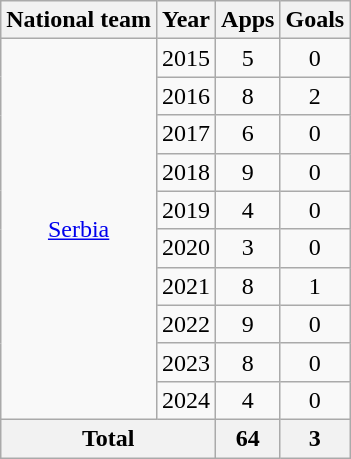<table class="wikitable" style="text-align:center">
<tr>
<th>National team</th>
<th>Year</th>
<th>Apps</th>
<th>Goals</th>
</tr>
<tr>
<td rowspan="10"><a href='#'>Serbia</a></td>
<td>2015</td>
<td>5</td>
<td>0</td>
</tr>
<tr>
<td>2016</td>
<td>8</td>
<td>2</td>
</tr>
<tr>
<td>2017</td>
<td>6</td>
<td>0</td>
</tr>
<tr>
<td>2018</td>
<td>9</td>
<td>0</td>
</tr>
<tr>
<td>2019</td>
<td>4</td>
<td>0</td>
</tr>
<tr>
<td>2020</td>
<td>3</td>
<td>0</td>
</tr>
<tr>
<td>2021</td>
<td>8</td>
<td>1</td>
</tr>
<tr>
<td>2022</td>
<td>9</td>
<td>0</td>
</tr>
<tr>
<td>2023</td>
<td>8</td>
<td>0</td>
</tr>
<tr>
<td>2024</td>
<td>4</td>
<td>0</td>
</tr>
<tr>
<th colspan="2">Total</th>
<th>64</th>
<th>3</th>
</tr>
</table>
